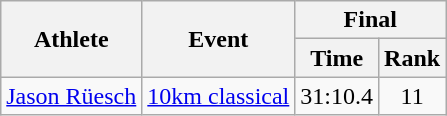<table class="wikitable">
<tr>
<th rowspan="2">Athlete</th>
<th rowspan="2">Event</th>
<th colspan="2">Final</th>
</tr>
<tr>
<th>Time</th>
<th>Rank</th>
</tr>
<tr>
<td rowspan="1"><a href='#'>Jason Rüesch</a></td>
<td><a href='#'>10km classical</a></td>
<td align="center">31:10.4</td>
<td align="center">11</td>
</tr>
</table>
